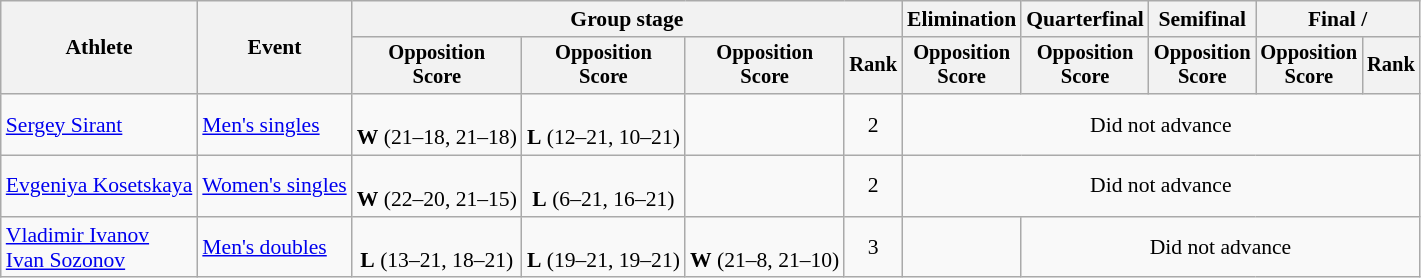<table class="wikitable" style="text-align:center; font-size:90%">
<tr>
<th rowspan=2>Athlete</th>
<th rowspan=2>Event</th>
<th colspan=4>Group stage</th>
<th>Elimination</th>
<th>Quarterfinal</th>
<th>Semifinal</th>
<th colspan=2>Final / </th>
</tr>
<tr style="font-size:95%">
<th>Opposition<br>Score</th>
<th>Opposition<br>Score</th>
<th>Opposition<br>Score</th>
<th>Rank</th>
<th>Opposition<br>Score</th>
<th>Opposition<br>Score</th>
<th>Opposition<br>Score</th>
<th>Opposition<br>Score</th>
<th>Rank</th>
</tr>
<tr>
<td align=left><a href='#'>Sergey Sirant</a></td>
<td align=left><a href='#'>Men's singles</a></td>
<td><br><strong>W</strong> (21–18, 21–18)</td>
<td><br><strong>L</strong> (12–21, 10–21)</td>
<td></td>
<td>2</td>
<td colspan=5>Did not advance</td>
</tr>
<tr>
<td align=left><a href='#'>Evgeniya Kosetskaya</a></td>
<td align=left><a href='#'>Women's singles</a></td>
<td><br><strong>W</strong> (22–20, 21–15)</td>
<td><br><strong>L</strong> (6–21, 16–21)</td>
<td></td>
<td>2</td>
<td colspan=5>Did not advance</td>
</tr>
<tr>
<td align=left><a href='#'>Vladimir Ivanov</a><br><a href='#'>Ivan Sozonov</a></td>
<td align=left><a href='#'>Men's doubles</a></td>
<td><br><strong>L</strong> (13–21, 18–21)</td>
<td><br><strong>L</strong> (19–21, 19–21)</td>
<td><br><strong>W</strong> (21–8, 21–10)</td>
<td>3</td>
<td></td>
<td colspan=4>Did not advance</td>
</tr>
</table>
